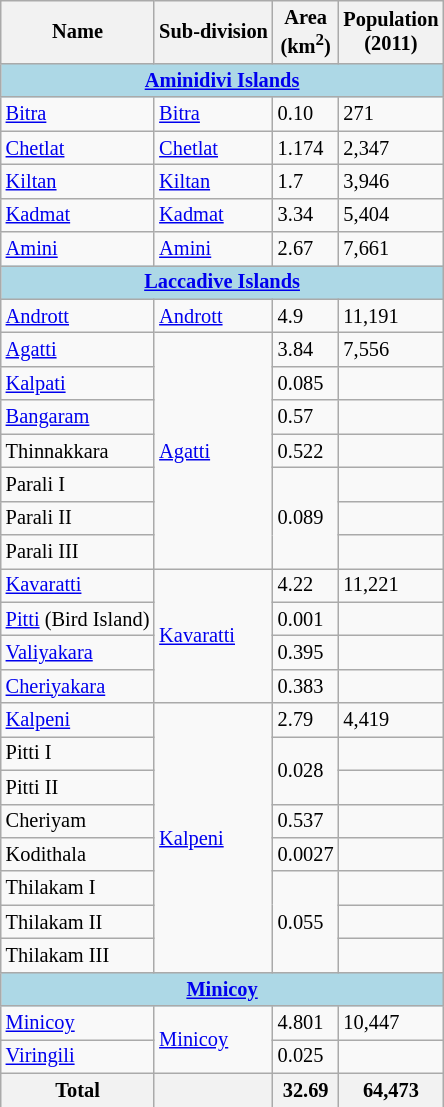<table class="wikitable sortable defaultcenter col1left" style="font-size: 85%">
<tr>
<th>Name</th>
<th>Sub-division</th>
<th>Area<br>(km<sup>2</sup>)</th>
<th>Population<br>(2011)</th>
</tr>
<tr>
<td colspan=4 style="text-align:center; background:lightblue;"><strong><a href='#'>Aminidivi Islands</a></strong></td>
</tr>
<tr>
<td><a href='#'>Bitra</a></td>
<td><a href='#'>Bitra</a></td>
<td>0.10</td>
<td>271</td>
</tr>
<tr>
<td><a href='#'>Chetlat</a></td>
<td><a href='#'>Chetlat</a></td>
<td>1.174</td>
<td>2,347</td>
</tr>
<tr>
<td><a href='#'>Kiltan</a></td>
<td><a href='#'>Kiltan</a></td>
<td>1.7</td>
<td>3,946</td>
</tr>
<tr>
<td><a href='#'>Kadmat</a></td>
<td><a href='#'>Kadmat</a></td>
<td>3.34</td>
<td>5,404</td>
</tr>
<tr>
<td><a href='#'>Amini</a></td>
<td><a href='#'>Amini</a></td>
<td>2.67</td>
<td>7,661</td>
</tr>
<tr>
<td colspan=4 style="text-align:center; background:lightblue;"><strong><a href='#'>Laccadive Islands</a></strong></td>
</tr>
<tr>
<td><a href='#'>Andrott</a></td>
<td><a href='#'>Andrott</a></td>
<td>4.9</td>
<td>11,191</td>
</tr>
<tr>
<td><a href='#'>Agatti</a></td>
<td rowspan="7"><a href='#'>Agatti</a></td>
<td>3.84</td>
<td>7,556</td>
</tr>
<tr>
<td><a href='#'>Kalpati</a></td>
<td>0.085</td>
<td></td>
</tr>
<tr>
<td><a href='#'>Bangaram</a></td>
<td>0.57</td>
<td></td>
</tr>
<tr>
<td>Thinnakkara</td>
<td>0.522</td>
<td></td>
</tr>
<tr>
<td>Parali I</td>
<td rowspan="3">0.089</td>
<td></td>
</tr>
<tr>
<td>Parali II</td>
<td></td>
</tr>
<tr>
<td>Parali III</td>
<td></td>
</tr>
<tr>
<td><a href='#'>Kavaratti</a></td>
<td rowspan="4"><a href='#'>Kavaratti</a></td>
<td>4.22</td>
<td>11,221</td>
</tr>
<tr>
<td><a href='#'>Pitti</a> (Bird Island)</td>
<td>0.001</td>
<td></td>
</tr>
<tr>
<td><a href='#'>Valiyakara</a></td>
<td>0.395</td>
<td></td>
</tr>
<tr>
<td><a href='#'>Cheriyakara</a></td>
<td>0.383</td>
<td></td>
</tr>
<tr>
<td><a href='#'>Kalpeni</a></td>
<td rowspan="8"><a href='#'>Kalpeni</a></td>
<td>2.79</td>
<td>4,419</td>
</tr>
<tr>
<td>Pitti I</td>
<td rowspan="2">0.028</td>
<td></td>
</tr>
<tr>
<td>Pitti II</td>
<td></td>
</tr>
<tr>
<td>Cheriyam</td>
<td>0.537</td>
<td></td>
</tr>
<tr>
<td>Kodithala</td>
<td>0.0027</td>
<td></td>
</tr>
<tr>
<td>Thilakam I</td>
<td rowspan="3">0.055</td>
<td></td>
</tr>
<tr>
<td>Thilakam II</td>
<td></td>
</tr>
<tr>
<td>Thilakam III</td>
<td></td>
</tr>
<tr>
<td colspan=4 style="text-align:center; background:lightblue;"><strong><a href='#'>Minicoy</a></strong></td>
</tr>
<tr>
<td><a href='#'>Minicoy</a></td>
<td rowspan="2"><a href='#'>Minicoy</a></td>
<td>4.801</td>
<td>10,447</td>
</tr>
<tr>
<td><a href='#'>Viringili</a></td>
<td>0.025</td>
<td></td>
</tr>
<tr>
<th>Total</th>
<th></th>
<th>32.69</th>
<th>64,473</th>
</tr>
</table>
